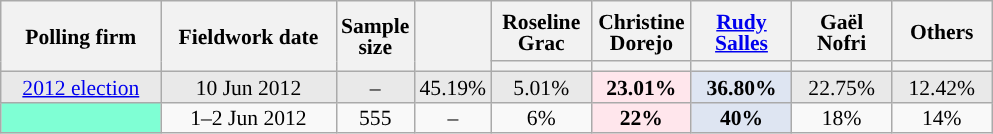<table class="wikitable sortable" style="text-align:center;font-size:90%;line-height:14px;">
<tr style="height:40px;">
<th style="width:100px;" rowspan="2">Polling firm</th>
<th style="width:110px;" rowspan="2">Fieldwork date</th>
<th style="width:35px;" rowspan="2">Sample<br>size</th>
<th style="width:30px;" rowspan="2"></th>
<th class="unsortable" style="width:60px;">Roseline Grac<br></th>
<th class="unsortable" style="width:60px;">Christine Dorejo<br></th>
<th class="unsortable" style="width:60px;"><a href='#'>Rudy Salles</a><br></th>
<th class="unsortable" style="width:60px;">Gaël Nofri<br></th>
<th class="unsortable" style="width:60px;">Others</th>
</tr>
<tr>
<th style="background:"></th>
<th style="background:"></th>
<th style="background:"></th>
<th style="background:"></th>
<th style="background:"></th>
</tr>
<tr style="background:#E9E9E9;">
<td><a href='#'>2012 election</a></td>
<td data-sort-value="2012-06-10">10 Jun 2012</td>
<td>–</td>
<td>45.19%</td>
<td>5.01%</td>
<td style="background:#FFE6EC;"><strong>23.01%</strong></td>
<td style="background:#DEE5F2;"><strong>36.80%</strong></td>
<td>22.75%</td>
<td>12.42%</td>
</tr>
<tr>
<td style="background:aquamarine;"></td>
<td data-sort-value="2012-06-02">1–2 Jun 2012</td>
<td>555</td>
<td>–</td>
<td>6%</td>
<td style="background:#FFE6EC;"><strong>22%</strong></td>
<td style="background:#DEE5F2;"><strong>40%</strong></td>
<td>18%</td>
<td>14%</td>
</tr>
</table>
